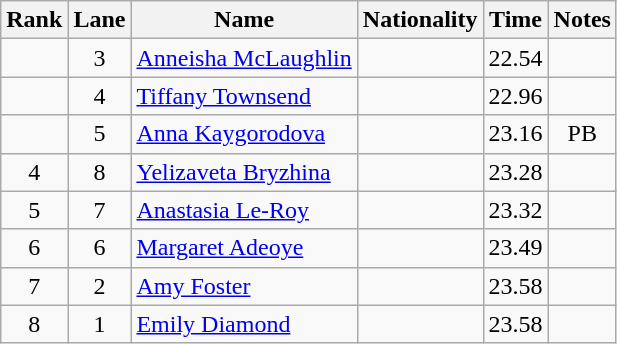<table class="wikitable sortable" style="text-align:center">
<tr>
<th>Rank</th>
<th>Lane</th>
<th>Name</th>
<th>Nationality</th>
<th>Time</th>
<th>Notes</th>
</tr>
<tr>
<td></td>
<td>3</td>
<td align=left><a href='#'>Anneisha McLaughlin</a></td>
<td align=left></td>
<td>22.54</td>
<td></td>
</tr>
<tr>
<td></td>
<td>4</td>
<td align=left><a href='#'>Tiffany Townsend</a></td>
<td align=left></td>
<td>22.96</td>
<td></td>
</tr>
<tr>
<td></td>
<td>5</td>
<td align=left><a href='#'>Anna Kaygorodova</a></td>
<td align=left></td>
<td>23.16</td>
<td>PB</td>
</tr>
<tr>
<td>4</td>
<td>8</td>
<td align=left><a href='#'>Yelizaveta Bryzhina</a></td>
<td align=left></td>
<td>23.28</td>
<td></td>
</tr>
<tr>
<td>5</td>
<td>7</td>
<td align=left><a href='#'>Anastasia Le-Roy</a></td>
<td align=left></td>
<td>23.32</td>
<td></td>
</tr>
<tr>
<td>6</td>
<td>6</td>
<td align=left><a href='#'>Margaret Adeoye</a></td>
<td align=left></td>
<td>23.49</td>
<td></td>
</tr>
<tr>
<td>7</td>
<td>2</td>
<td align=left><a href='#'>Amy Foster</a></td>
<td align=left></td>
<td>23.58</td>
<td></td>
</tr>
<tr>
<td>8</td>
<td>1</td>
<td align=left><a href='#'>Emily Diamond</a></td>
<td align=left></td>
<td>23.58</td>
<td></td>
</tr>
</table>
